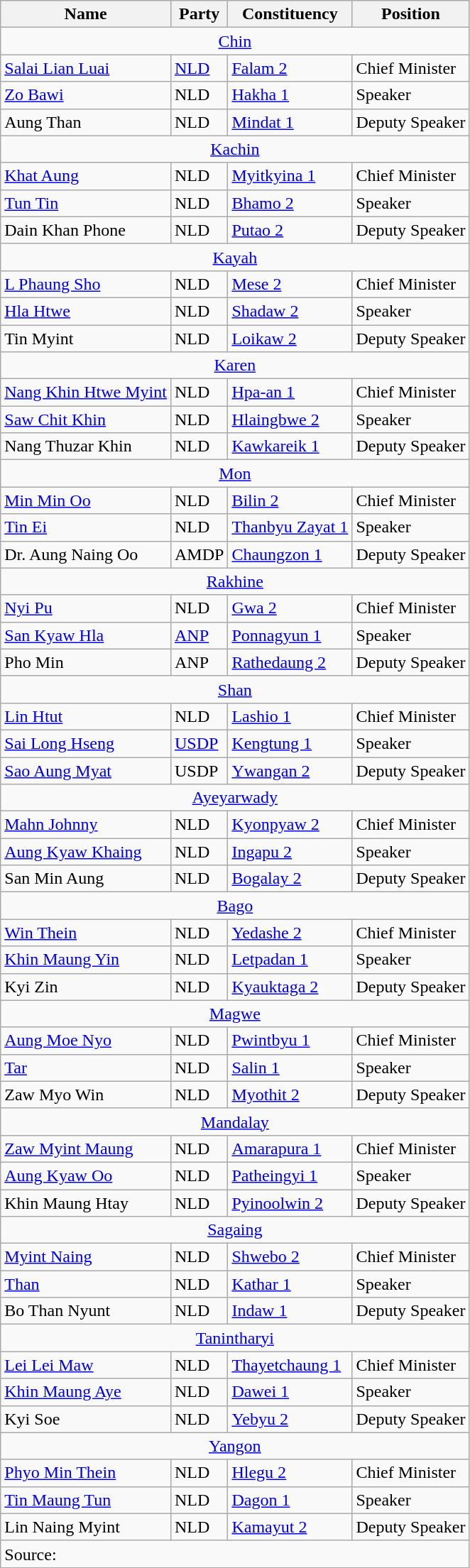<table class="wikitable sortable">
<tr>
<th>Name</th>
<th>Party</th>
<th>Constituency</th>
<th>Position</th>
</tr>
<tr>
<td colspan=4 align=center><a href='#'>Chin</a></td>
</tr>
<tr>
<td><a href='#'>Salai Lian Luai</a></td>
<td><a href='#'>NLD</a></td>
<td><a href='#'>Falam 2</a></td>
<td>Chief Minister</td>
</tr>
<tr>
<td><a href='#'>Zo Bawi</a></td>
<td>NLD</td>
<td><a href='#'>Hakha 1</a></td>
<td>Speaker</td>
</tr>
<tr>
<td>Aung Than</td>
<td>NLD</td>
<td><a href='#'>Mindat 1</a></td>
<td>Deputy Speaker</td>
</tr>
<tr>
<td colspan=4 align=center><a href='#'>Kachin</a></td>
</tr>
<tr>
<td><a href='#'>Khat Aung</a></td>
<td>NLD</td>
<td><a href='#'>Myitkyina 1</a></td>
<td>Chief Minister</td>
</tr>
<tr>
<td><a href='#'>Tun Tin</a></td>
<td>NLD</td>
<td><a href='#'>Bhamo 2</a></td>
<td>Speaker</td>
</tr>
<tr>
<td>Dain Khan Phone</td>
<td>NLD</td>
<td><a href='#'>Putao 2</a></td>
<td>Deputy Speaker</td>
</tr>
<tr>
<td colspan=4 align=center><a href='#'>Kayah</a></td>
</tr>
<tr>
<td><a href='#'>L Phaung Sho</a></td>
<td>NLD</td>
<td><a href='#'>Mese 2</a></td>
<td>Chief Minister</td>
</tr>
<tr>
<td><a href='#'>Hla Htwe</a></td>
<td>NLD</td>
<td><a href='#'>Shadaw 2</a></td>
<td>Speaker</td>
</tr>
<tr>
<td>Tin Myint</td>
<td>NLD</td>
<td><a href='#'>Loikaw 2</a></td>
<td>Deputy Speaker</td>
</tr>
<tr>
<td colspan=4 align=center><a href='#'>Karen</a></td>
</tr>
<tr>
<td><a href='#'>Nang Khin Htwe Myint</a></td>
<td>NLD</td>
<td><a href='#'>Hpa-an 1</a></td>
<td>Chief Minister</td>
</tr>
<tr>
<td><a href='#'>Saw Chit Khin</a></td>
<td>NLD</td>
<td><a href='#'>Hlaingbwe 2</a></td>
<td>Speaker</td>
</tr>
<tr>
<td>Nang Thuzar Khin</td>
<td>NLD</td>
<td><a href='#'>Kawkareik 1</a></td>
<td>Deputy Speaker</td>
</tr>
<tr>
<td colspan=4 align=center><a href='#'>Mon</a></td>
</tr>
<tr>
<td><a href='#'>Min Min Oo</a></td>
<td>NLD</td>
<td><a href='#'>Bilin 2</a></td>
<td>Chief Minister</td>
</tr>
<tr>
<td><a href='#'>Tin Ei</a></td>
<td>NLD</td>
<td><a href='#'>Thanbyu Zayat 1</a></td>
<td>Speaker</td>
</tr>
<tr>
<td>Dr. Aung Naing Oo</td>
<td>AMDP</td>
<td><a href='#'>Chaungzon 1</a></td>
<td>Deputy Speaker</td>
</tr>
<tr>
<td colspan=4 align=center><a href='#'>Rakhine</a></td>
</tr>
<tr>
<td><a href='#'>Nyi Pu</a></td>
<td>NLD</td>
<td><a href='#'>Gwa 2</a></td>
<td>Chief Minister</td>
</tr>
<tr>
<td><a href='#'>San Kyaw Hla</a></td>
<td><a href='#'>ANP</a></td>
<td><a href='#'>Ponnagyun 1</a></td>
<td>Speaker</td>
</tr>
<tr>
<td>Pho Min</td>
<td>ANP</td>
<td><a href='#'>Rathedaung 2</a></td>
<td>Deputy Speaker</td>
</tr>
<tr>
<td colspan=4 align=center><a href='#'>Shan</a></td>
</tr>
<tr>
<td><a href='#'>Lin Htut</a></td>
<td>NLD</td>
<td><a href='#'>Lashio 1</a></td>
<td>Chief Minister</td>
</tr>
<tr>
<td><a href='#'>Sai Long Hseng</a></td>
<td><a href='#'>USDP</a></td>
<td><a href='#'>Kengtung 1</a></td>
<td>Speaker</td>
</tr>
<tr>
<td><a href='#'>Sao Aung Myat</a></td>
<td>USDP</td>
<td><a href='#'>Ywangan 2</a></td>
<td>Deputy Speaker</td>
</tr>
<tr>
<td colspan=4 align=center><a href='#'>Ayeyarwady</a></td>
</tr>
<tr>
<td><a href='#'>Mahn Johnny</a></td>
<td>NLD</td>
<td><a href='#'>Kyonpyaw 2</a></td>
<td>Chief Minister</td>
</tr>
<tr>
<td><a href='#'>Aung Kyaw Khaing</a></td>
<td>NLD</td>
<td><a href='#'>Ingapu 2</a></td>
<td>Speaker</td>
</tr>
<tr>
<td>San Min Aung</td>
<td>NLD</td>
<td><a href='#'>Bogalay 2</a></td>
<td>Deputy Speaker</td>
</tr>
<tr>
<td colspan=4 align=center><a href='#'>Bago</a></td>
</tr>
<tr>
<td><a href='#'>Win Thein</a></td>
<td>NLD</td>
<td><a href='#'>Yedashe 2</a></td>
<td>Chief Minister</td>
</tr>
<tr>
<td><a href='#'>Khin Maung Yin</a></td>
<td>NLD</td>
<td><a href='#'>Letpadan 1</a></td>
<td>Speaker</td>
</tr>
<tr>
<td>Kyi Zin</td>
<td>NLD</td>
<td><a href='#'>Kyauktaga 2</a></td>
<td>Deputy Speaker</td>
</tr>
<tr>
<td colspan=4 align=center><a href='#'>Magwe</a></td>
</tr>
<tr>
<td><a href='#'>Aung Moe Nyo</a></td>
<td>NLD</td>
<td><a href='#'>Pwintbyu 1</a></td>
<td>Chief Minister</td>
</tr>
<tr>
<td><a href='#'>Tar</a></td>
<td>NLD</td>
<td><a href='#'>Salin 1</a></td>
<td>Speaker</td>
</tr>
<tr>
<td>Zaw Myo Win</td>
<td>NLD</td>
<td><a href='#'>Myothit 2</a></td>
<td>Deputy Speaker</td>
</tr>
<tr>
<td colspan=4 align=center><a href='#'>Mandalay</a></td>
</tr>
<tr>
<td><a href='#'>Zaw Myint Maung</a></td>
<td>NLD</td>
<td><a href='#'>Amarapura 1</a></td>
<td>Chief Minister</td>
</tr>
<tr>
<td><a href='#'>Aung Kyaw Oo</a></td>
<td>NLD</td>
<td><a href='#'>Patheingyi 1</a></td>
<td>Speaker</td>
</tr>
<tr>
<td>Khin Maung Htay</td>
<td>NLD</td>
<td><a href='#'>Pyinoolwin 2</a></td>
<td>Deputy Speaker</td>
</tr>
<tr>
<td colspan=4 align=center><a href='#'>Sagaing</a></td>
</tr>
<tr>
<td><a href='#'>Myint Naing</a></td>
<td>NLD</td>
<td><a href='#'>Shwebo 2</a></td>
<td>Chief Minister</td>
</tr>
<tr>
<td><a href='#'>Than</a></td>
<td>NLD</td>
<td><a href='#'>Kathar 1</a></td>
<td>Speaker</td>
</tr>
<tr>
<td>Bo Than Nyunt</td>
<td>NLD</td>
<td><a href='#'>Indaw 1</a></td>
<td>Deputy Speaker</td>
</tr>
<tr>
<td colspan=4 align=center><a href='#'>Tanintharyi</a></td>
</tr>
<tr>
<td><a href='#'>Lei Lei Maw</a></td>
<td>NLD</td>
<td><a href='#'>Thayetchaung 1</a></td>
<td>Chief Minister</td>
</tr>
<tr>
<td><a href='#'>Khin Maung Aye</a></td>
<td>NLD</td>
<td><a href='#'>Dawei 1</a></td>
<td>Speaker</td>
</tr>
<tr>
<td>Kyi Soe</td>
<td>NLD</td>
<td><a href='#'>Yebyu 2</a></td>
<td>Deputy Speaker</td>
</tr>
<tr>
<td colspan=4 align=center><a href='#'>Yangon</a></td>
</tr>
<tr>
<td><a href='#'>Phyo Min Thein</a></td>
<td>NLD</td>
<td><a href='#'>Hlegu 2</a></td>
<td>Chief Minister</td>
</tr>
<tr>
<td><a href='#'>Tin Maung Tun</a></td>
<td>NLD</td>
<td><a href='#'>Dagon 1</a></td>
<td>Speaker</td>
</tr>
<tr>
<td>Lin Naing Myint</td>
<td>NLD</td>
<td><a href='#'>Kamayut 2</a></td>
<td>Deputy Speaker</td>
</tr>
<tr>
<td colspan=4>Source: </td>
</tr>
</table>
